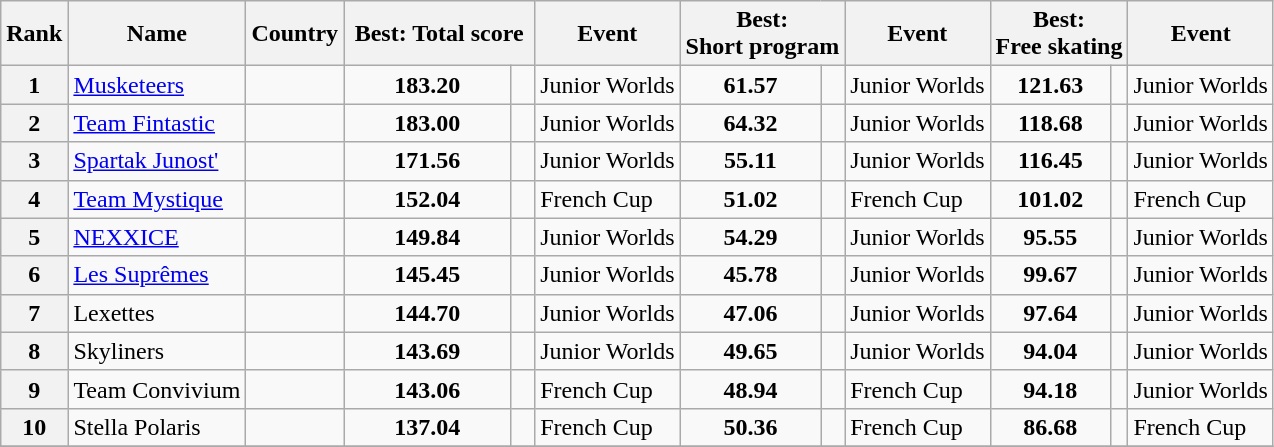<table class="wikitable sortable">
<tr>
<th>Rank</th>
<th>Name</th>
<th>Country</th>
<th width=120px colspan="2">Best: Total score</th>
<th>Event</th>
<th colspan="2">Best: <br> Short program</th>
<th>Event</th>
<th colspan="2">Best: <br> Free skating</th>
<th>Event</th>
</tr>
<tr>
<th>1</th>
<td><a href='#'>Musketeers</a></td>
<td align=center></td>
<td align=center><strong>183.20</strong></td>
<td align=center></td>
<td>Junior Worlds</td>
<td align=center><strong>61.57</strong></td>
<td align=center></td>
<td>Junior Worlds</td>
<td align=center><strong>121.63</strong></td>
<td align=center></td>
<td>Junior Worlds</td>
</tr>
<tr>
<th>2</th>
<td><a href='#'>Team Fintastic</a></td>
<td align=center></td>
<td align=center><strong>183.00</strong></td>
<td align=center></td>
<td>Junior Worlds</td>
<td align=center><strong>64.32</strong></td>
<td align=center></td>
<td>Junior Worlds</td>
<td align=center><strong>118.68</strong></td>
<td align=center></td>
<td>Junior Worlds</td>
</tr>
<tr>
<th>3</th>
<td><a href='#'>Spartak Junost'</a></td>
<td align=center></td>
<td align=center><strong>171.56</strong></td>
<td align=center></td>
<td>Junior Worlds</td>
<td align=center><strong>55.11</strong></td>
<td align=center></td>
<td>Junior Worlds</td>
<td align=center><strong>116.45</strong></td>
<td align=center></td>
<td>Junior Worlds</td>
</tr>
<tr>
<th>4</th>
<td><a href='#'>Team Mystique</a></td>
<td align=center></td>
<td align=center><strong>152.04</strong></td>
<td align=center></td>
<td>French Cup</td>
<td align=center><strong>51.02</strong></td>
<td align=center></td>
<td>French Cup</td>
<td align=center><strong>101.02</strong></td>
<td align=center></td>
<td>French Cup</td>
</tr>
<tr>
<th>5</th>
<td><a href='#'>NEXXICE</a></td>
<td align=center></td>
<td align=center><strong>149.84</strong></td>
<td align=center></td>
<td>Junior Worlds</td>
<td align=center><strong>54.29</strong></td>
<td align=center></td>
<td>Junior Worlds</td>
<td align=center><strong>95.55</strong></td>
<td align=center></td>
<td>Junior Worlds</td>
</tr>
<tr>
<th>6</th>
<td><a href='#'>Les Suprêmes</a></td>
<td align=center></td>
<td align=center><strong>145.45</strong></td>
<td align=center></td>
<td>Junior Worlds</td>
<td align=center><strong>45.78</strong></td>
<td align=center></td>
<td>Junior Worlds</td>
<td align=center><strong>99.67</strong></td>
<td align=center></td>
<td>Junior Worlds</td>
</tr>
<tr>
<th>7</th>
<td>Lexettes</td>
<td align=center></td>
<td align=center><strong>144.70</strong></td>
<td align=center></td>
<td>Junior Worlds</td>
<td align=center><strong>47.06</strong></td>
<td align=center></td>
<td>Junior Worlds</td>
<td align=center><strong>97.64</strong></td>
<td align=center></td>
<td>Junior Worlds</td>
</tr>
<tr>
<th>8</th>
<td>Skyliners</td>
<td align=center></td>
<td align=center><strong>143.69</strong></td>
<td align=center></td>
<td>Junior Worlds</td>
<td align=center><strong>49.65</strong></td>
<td align=center></td>
<td>Junior Worlds</td>
<td align=center><strong>94.04</strong></td>
<td align=center></td>
<td>Junior Worlds</td>
</tr>
<tr>
<th>9</th>
<td>Team Convivium</td>
<td align=center></td>
<td align=center><strong>143.06</strong></td>
<td align=center></td>
<td>French Cup</td>
<td align=center><strong>48.94</strong></td>
<td align=center></td>
<td>French Cup</td>
<td align=center><strong>94.18</strong></td>
<td align=center></td>
<td>Junior Worlds</td>
</tr>
<tr>
<th>10</th>
<td>Stella Polaris</td>
<td align=center></td>
<td align=center><strong>137.04</strong></td>
<td align=center></td>
<td>French Cup</td>
<td align=center><strong>50.36</strong></td>
<td align=center></td>
<td>French Cup</td>
<td align=center><strong>86.68</strong></td>
<td align=center></td>
<td>French Cup</td>
</tr>
<tr>
</tr>
</table>
